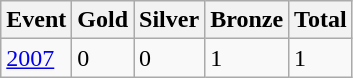<table class="wikitable">
<tr>
<th>Event</th>
<th>Gold</th>
<th>Silver</th>
<th>Bronze</th>
<th>Total</th>
</tr>
<tr>
<td><a href='#'>2007</a></td>
<td>0</td>
<td>0</td>
<td>1</td>
<td>1</td>
</tr>
</table>
